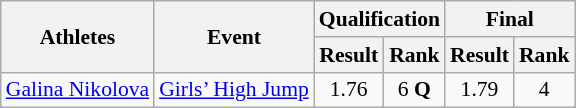<table class="wikitable" border="1" style="font-size:90%">
<tr>
<th rowspan=2>Athletes</th>
<th rowspan=2>Event</th>
<th colspan=2>Qualification</th>
<th colspan=2>Final</th>
</tr>
<tr>
<th>Result</th>
<th>Rank</th>
<th>Result</th>
<th>Rank</th>
</tr>
<tr>
<td><a href='#'>Galina Nikolova</a></td>
<td><a href='#'>Girls’ High Jump</a></td>
<td align=center>1.76</td>
<td align=center>6 <strong>Q</strong></td>
<td align=center>1.79</td>
<td align=center>4</td>
</tr>
</table>
